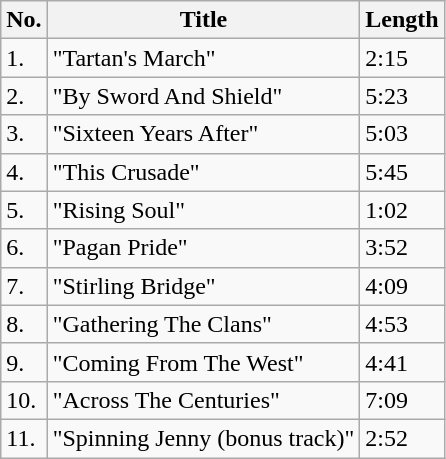<table class="wikitable">
<tr>
<th>No.</th>
<th>Title</th>
<th>Length</th>
</tr>
<tr>
<td>1.</td>
<td>"Tartan's March"</td>
<td>2:15</td>
</tr>
<tr>
<td>2.</td>
<td>"By Sword And Shield"</td>
<td>5:23</td>
</tr>
<tr>
<td>3.</td>
<td>"Sixteen Years After"</td>
<td>5:03</td>
</tr>
<tr>
<td>4.</td>
<td>"This Crusade"</td>
<td>5:45</td>
</tr>
<tr>
<td>5.</td>
<td>"Rising Soul"</td>
<td>1:02</td>
</tr>
<tr>
<td>6.</td>
<td>"Pagan Pride"</td>
<td>3:52</td>
</tr>
<tr>
<td>7.</td>
<td>"Stirling Bridge"</td>
<td>4:09</td>
</tr>
<tr>
<td>8.</td>
<td>"Gathering The Clans"</td>
<td>4:53</td>
</tr>
<tr>
<td>9.</td>
<td>"Coming From The West"</td>
<td>4:41</td>
</tr>
<tr>
<td>10.</td>
<td>"Across The Centuries"</td>
<td>7:09</td>
</tr>
<tr>
<td>11.</td>
<td>"Spinning Jenny (bonus track)"</td>
<td>2:52</td>
</tr>
</table>
